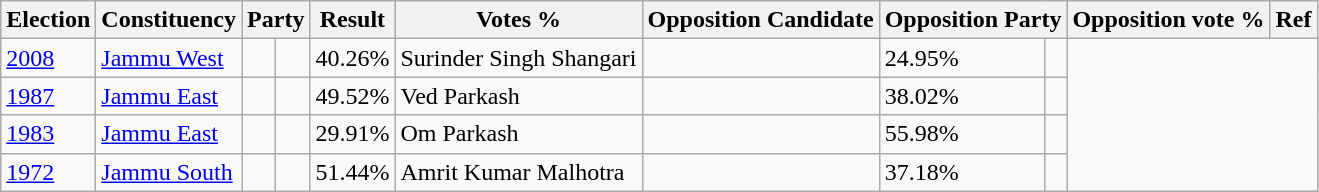<table class="wikitable sortable">
<tr>
<th>Election</th>
<th>Constituency</th>
<th colspan="2">Party</th>
<th>Result</th>
<th>Votes %</th>
<th>Opposition Candidate</th>
<th colspan="2">Opposition Party</th>
<th>Opposition vote %</th>
<th>Ref</th>
</tr>
<tr>
<td><a href='#'>2008</a></td>
<td><a href='#'>Jammu West</a></td>
<td></td>
<td></td>
<td>40.26%</td>
<td>Surinder Singh Shangari</td>
<td></td>
<td>24.95%</td>
<td></td>
</tr>
<tr>
<td><a href='#'>1987</a></td>
<td><a href='#'>Jammu East</a></td>
<td></td>
<td></td>
<td>49.52%</td>
<td>Ved Parkash</td>
<td></td>
<td>38.02%</td>
<td></td>
</tr>
<tr>
<td><a href='#'>1983</a></td>
<td><a href='#'>Jammu East</a></td>
<td></td>
<td></td>
<td>29.91%</td>
<td>Om Parkash</td>
<td></td>
<td>55.98%</td>
<td></td>
</tr>
<tr>
<td><a href='#'>1972</a></td>
<td><a href='#'>Jammu South</a></td>
<td></td>
<td></td>
<td>51.44%</td>
<td>Amrit Kumar Malhotra</td>
<td></td>
<td>37.18%</td>
<td></td>
</tr>
</table>
